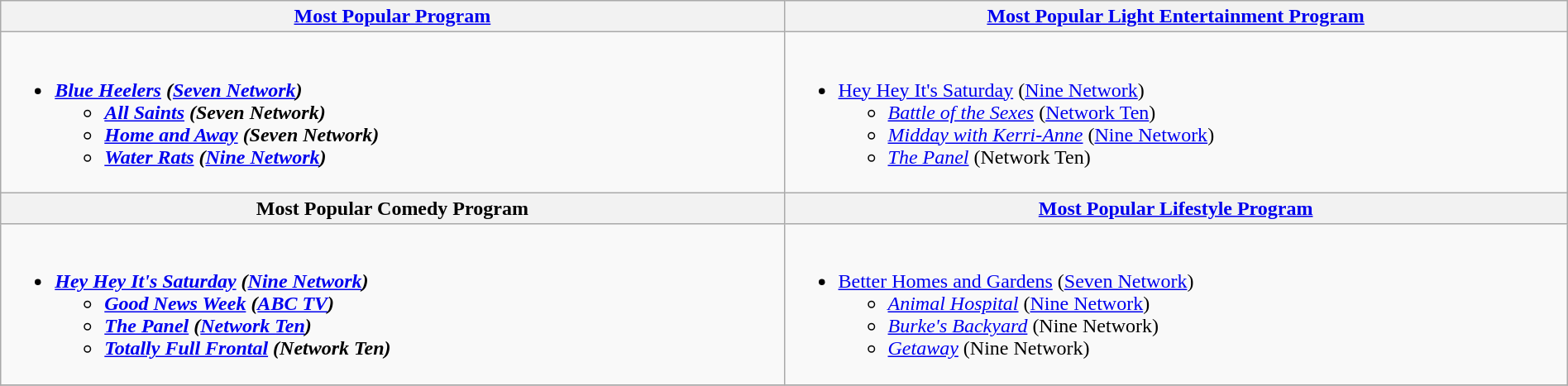<table class=wikitable width="100%">
<tr>
<th width="50%"><a href='#'>Most Popular Program</a></th>
<th width="50%"><a href='#'>Most Popular Light Entertainment Program</a></th>
</tr>
<tr>
<td valign="top"><br><ul><li><strong><em><a href='#'>Blue Heelers</a><em> (<a href='#'>Seven Network</a>)<strong><ul><li></em><a href='#'>All Saints</a><em> (Seven Network)</li><li></em><a href='#'>Home and Away</a><em> (Seven Network)</li><li></em><a href='#'>Water Rats</a><em> (<a href='#'>Nine Network</a>)</li></ul></li></ul></td>
<td valign="top"><br><ul><li></em></strong><a href='#'>Hey Hey It's Saturday</a></em> (<a href='#'>Nine Network</a>)</strong><ul><li><em><a href='#'>Battle of the Sexes</a></em> (<a href='#'>Network Ten</a>)</li><li><em><a href='#'>Midday with Kerri-Anne</a></em> (<a href='#'>Nine Network</a>)</li><li><em><a href='#'>The Panel</a></em> (Network Ten)</li></ul></li></ul></td>
</tr>
<tr>
<th width="50%">Most Popular Comedy Program</th>
<th width="50%"><a href='#'>Most Popular Lifestyle Program</a></th>
</tr>
<tr>
<td valign="top"><br><ul><li><strong><em><a href='#'>Hey Hey It's Saturday</a><em> (<a href='#'>Nine Network</a>)<strong><ul><li></em><a href='#'>Good News Week</a><em> (<a href='#'>ABC TV</a>)</li><li></em><a href='#'>The Panel</a><em> (<a href='#'>Network Ten</a>)</li><li></em><a href='#'>Totally Full Frontal</a><em> (Network Ten)</li></ul></li></ul></td>
<td valign="top"><br><ul><li></em></strong><a href='#'>Better Homes and Gardens</a></em> (<a href='#'>Seven Network</a>)</strong><ul><li><em><a href='#'>Animal Hospital</a></em> (<a href='#'>Nine Network</a>)</li><li><em><a href='#'>Burke's Backyard</a></em> (Nine Network)</li><li><em><a href='#'>Getaway</a></em> (Nine Network)</li></ul></li></ul></td>
</tr>
<tr>
</tr>
</table>
